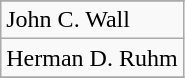<table class="wikitable">
<tr>
</tr>
<tr>
<td>John C. Wall</td>
</tr>
<tr>
<td>Herman D. Ruhm</td>
</tr>
<tr>
</tr>
</table>
